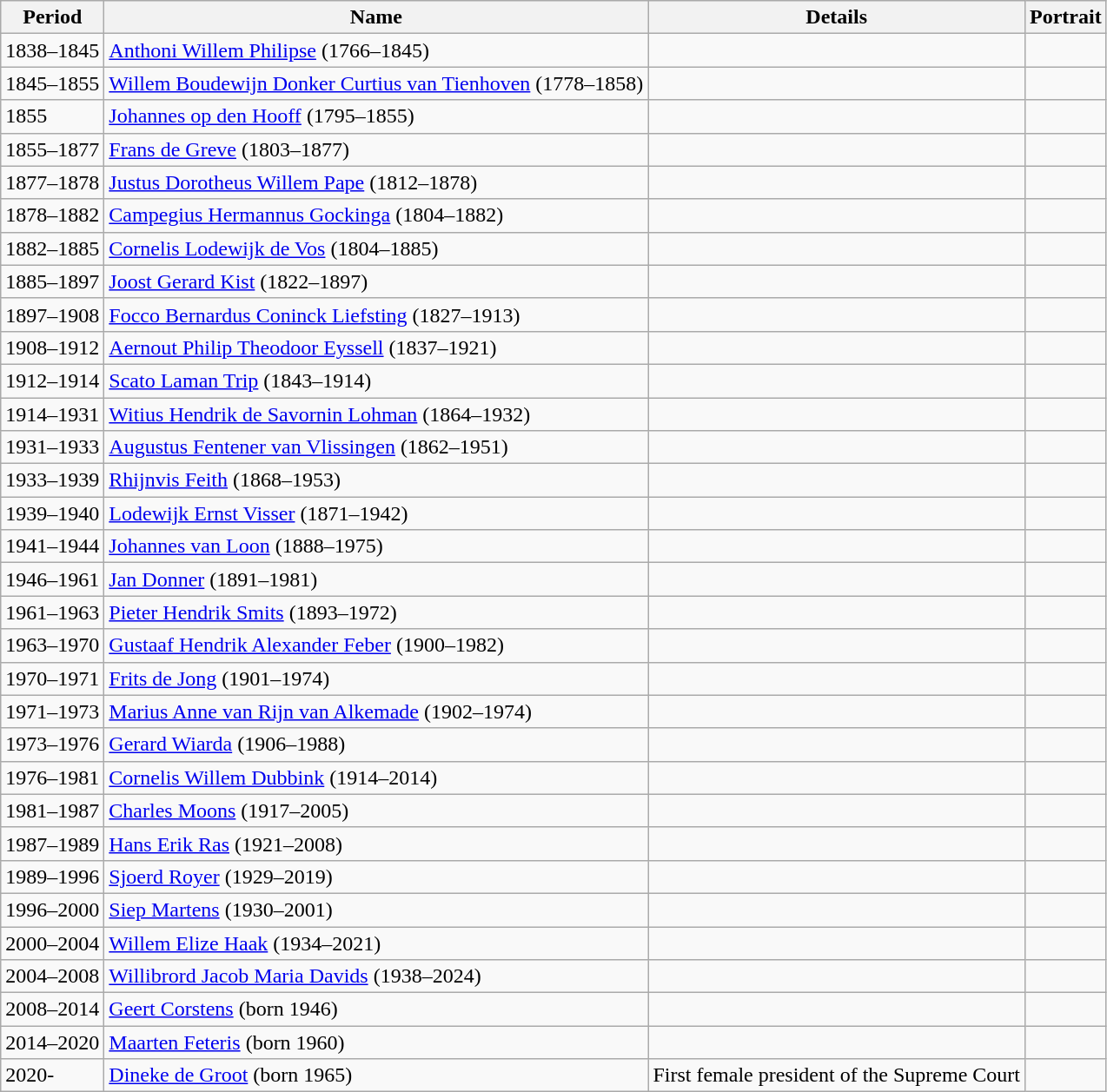<table class="wikitable">
<tr>
<th>Period</th>
<th>Name</th>
<th>Details</th>
<th>Portrait</th>
</tr>
<tr>
<td>1838–1845</td>
<td><a href='#'>Anthoni Willem Philipse</a> (1766–1845)</td>
<td></td>
<td></td>
</tr>
<tr>
<td>1845–1855</td>
<td><a href='#'>Willem Boudewijn Donker Curtius van Tienhoven</a> (1778–1858)</td>
<td></td>
<td></td>
</tr>
<tr>
<td>1855</td>
<td><a href='#'>Johannes op den Hooff</a> (1795–1855)</td>
<td></td>
<td></td>
</tr>
<tr>
<td>1855–1877</td>
<td><a href='#'>Frans de Greve</a> (1803–1877)</td>
<td></td>
<td></td>
</tr>
<tr>
<td>1877–1878</td>
<td><a href='#'>Justus Dorotheus Willem Pape</a> (1812–1878)</td>
<td></td>
<td></td>
</tr>
<tr>
<td>1878–1882</td>
<td><a href='#'>Campegius Hermannus Gockinga</a> (1804–1882)</td>
<td></td>
<td></td>
</tr>
<tr>
<td>1882–1885</td>
<td><a href='#'>Cornelis Lodewijk de Vos</a> (1804–1885)</td>
<td></td>
<td></td>
</tr>
<tr>
<td>1885–1897</td>
<td><a href='#'>Joost Gerard Kist</a> (1822–1897)</td>
<td></td>
<td></td>
</tr>
<tr>
<td>1897–1908</td>
<td><a href='#'>Focco Bernardus Coninck Liefsting</a> (1827–1913)</td>
<td></td>
<td></td>
</tr>
<tr>
<td>1908–1912</td>
<td><a href='#'>Aernout Philip Theodoor Eyssell</a> (1837–1921)</td>
<td></td>
<td></td>
</tr>
<tr>
<td>1912–1914</td>
<td><a href='#'>Scato Laman Trip</a> (1843–1914)</td>
<td></td>
<td></td>
</tr>
<tr>
<td>1914–1931</td>
<td><a href='#'>Witius Hendrik de Savornin Lohman</a> (1864–1932)</td>
<td></td>
<td></td>
</tr>
<tr>
<td>1931–1933</td>
<td><a href='#'>Augustus Fentener van Vlissingen</a> (1862–1951)</td>
<td></td>
<td></td>
</tr>
<tr>
<td>1933–1939</td>
<td><a href='#'>Rhijnvis Feith</a> (1868–1953)</td>
<td></td>
<td></td>
</tr>
<tr>
<td>1939–1940</td>
<td><a href='#'>Lodewijk Ernst Visser</a> (1871–1942)</td>
<td></td>
<td></td>
</tr>
<tr>
<td>1941–1944</td>
<td><a href='#'>Johannes van Loon</a> (1888–1975)</td>
<td></td>
<td></td>
</tr>
<tr>
<td>1946–1961</td>
<td><a href='#'>Jan Donner</a> (1891–1981)</td>
<td></td>
<td></td>
</tr>
<tr>
<td>1961–1963</td>
<td><a href='#'>Pieter Hendrik Smits</a> (1893–1972)</td>
<td></td>
<td></td>
</tr>
<tr>
<td>1963–1970</td>
<td><a href='#'>Gustaaf Hendrik Alexander Feber</a> (1900–1982)</td>
<td></td>
<td></td>
</tr>
<tr>
<td>1970–1971</td>
<td><a href='#'>Frits de Jong</a> (1901–1974)</td>
<td></td>
<td></td>
</tr>
<tr>
<td>1971–1973</td>
<td><a href='#'>Marius Anne van Rijn van Alkemade</a> (1902–1974)</td>
<td></td>
<td></td>
</tr>
<tr>
<td>1973–1976</td>
<td><a href='#'>Gerard Wiarda</a> (1906–1988)</td>
<td></td>
<td></td>
</tr>
<tr>
<td>1976–1981</td>
<td><a href='#'>Cornelis Willem Dubbink</a> (1914–2014)</td>
<td></td>
<td></td>
</tr>
<tr>
<td>1981–1987</td>
<td><a href='#'>Charles Moons</a> (1917–2005)</td>
<td></td>
<td></td>
</tr>
<tr>
<td>1987–1989</td>
<td><a href='#'>Hans Erik Ras</a> (1921–2008)</td>
<td></td>
<td></td>
</tr>
<tr>
<td>1989–1996</td>
<td><a href='#'>Sjoerd Royer</a> (1929–2019)</td>
<td></td>
<td></td>
</tr>
<tr>
<td>1996–2000</td>
<td><a href='#'>Siep Martens</a> (1930–2001)</td>
<td></td>
<td></td>
</tr>
<tr>
<td>2000–2004</td>
<td><a href='#'>Willem Elize Haak</a> (1934–2021)</td>
<td></td>
<td></td>
</tr>
<tr>
<td>2004–2008</td>
<td><a href='#'>Willibrord Jacob Maria Davids</a> (1938–2024)</td>
<td></td>
<td></td>
</tr>
<tr>
<td>2008–2014</td>
<td><a href='#'>Geert Corstens</a> (born 1946)</td>
<td></td>
<td></td>
</tr>
<tr>
<td>2014–2020</td>
<td><a href='#'>Maarten Feteris</a> (born 1960)</td>
<td></td>
<td></td>
</tr>
<tr>
<td>2020-</td>
<td><a href='#'>Dineke de Groot</a> (born 1965)</td>
<td>First female president of the Supreme Court</td>
<td></td>
</tr>
</table>
